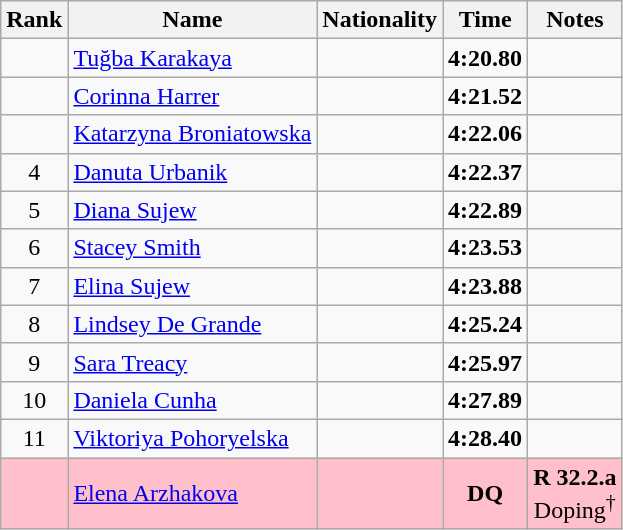<table class="wikitable sortable" style="text-align:center">
<tr>
<th>Rank</th>
<th>Name</th>
<th>Nationality</th>
<th>Time</th>
<th>Notes</th>
</tr>
<tr>
<td></td>
<td align=left><a href='#'>Tuğba Karakaya</a></td>
<td align=left></td>
<td><strong>4:20.80</strong></td>
<td></td>
</tr>
<tr>
<td></td>
<td align=left><a href='#'>Corinna Harrer</a></td>
<td align=left></td>
<td><strong>4:21.52</strong></td>
<td></td>
</tr>
<tr>
<td></td>
<td align=left><a href='#'>Katarzyna Broniatowska</a></td>
<td align=left></td>
<td><strong>4:22.06</strong></td>
<td></td>
</tr>
<tr>
<td>4</td>
<td align=left><a href='#'>Danuta Urbanik</a></td>
<td align=left></td>
<td><strong>4:22.37</strong></td>
<td></td>
</tr>
<tr>
<td>5</td>
<td align=left><a href='#'>Diana Sujew</a></td>
<td align=left></td>
<td><strong>4:22.89</strong></td>
<td></td>
</tr>
<tr>
<td>6</td>
<td align=left><a href='#'>Stacey Smith</a></td>
<td align=left></td>
<td><strong>4:23.53</strong></td>
<td></td>
</tr>
<tr>
<td>7</td>
<td align=left><a href='#'>Elina Sujew</a></td>
<td align=left></td>
<td><strong>4:23.88</strong></td>
<td></td>
</tr>
<tr>
<td>8</td>
<td align=left><a href='#'>Lindsey De Grande</a></td>
<td align=left></td>
<td><strong>4:25.24</strong></td>
<td></td>
</tr>
<tr>
<td>9</td>
<td align=left><a href='#'>Sara Treacy</a></td>
<td align=left></td>
<td><strong>4:25.97</strong></td>
<td></td>
</tr>
<tr>
<td>10</td>
<td align=left><a href='#'>Daniela Cunha</a></td>
<td align=left></td>
<td><strong>4:27.89</strong></td>
<td></td>
</tr>
<tr>
<td>11</td>
<td align=left><a href='#'>Viktoriya Pohoryelska</a></td>
<td align=left></td>
<td><strong>4:28.40</strong></td>
<td></td>
</tr>
<tr bgcolor=pink>
<td></td>
<td align=left><a href='#'>Elena Arzhakova</a></td>
<td align=left></td>
<td><strong>DQ</strong></td>
<td><strong>R 32.2.a</strong><br>Doping<sup>†</sup></td>
</tr>
</table>
